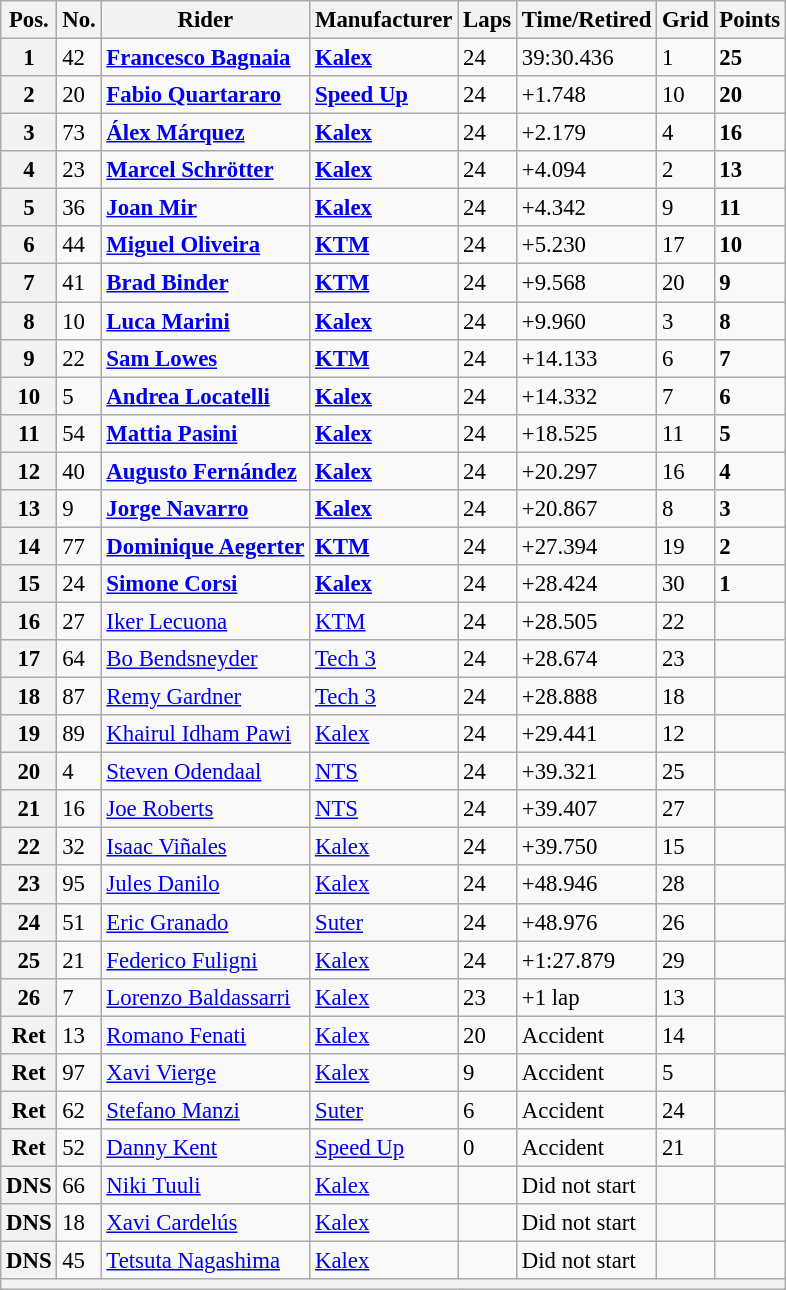<table class="wikitable" style="font-size: 95%;">
<tr>
<th>Pos.</th>
<th>No.</th>
<th>Rider</th>
<th>Manufacturer</th>
<th>Laps</th>
<th>Time/Retired</th>
<th>Grid</th>
<th>Points</th>
</tr>
<tr>
<th>1</th>
<td>42</td>
<td> <strong><a href='#'>Francesco Bagnaia</a></strong></td>
<td><strong><a href='#'>Kalex</a></strong></td>
<td>24</td>
<td>39:30.436</td>
<td>1</td>
<td><strong>25</strong></td>
</tr>
<tr>
<th>2</th>
<td>20</td>
<td> <strong><a href='#'>Fabio Quartararo</a></strong></td>
<td><strong><a href='#'>Speed Up</a></strong></td>
<td>24</td>
<td>+1.748</td>
<td>10</td>
<td><strong>20</strong></td>
</tr>
<tr>
<th>3</th>
<td>73</td>
<td> <strong><a href='#'>Álex Márquez</a></strong></td>
<td><strong><a href='#'>Kalex</a></strong></td>
<td>24</td>
<td>+2.179</td>
<td>4</td>
<td><strong>16</strong></td>
</tr>
<tr>
<th>4</th>
<td>23</td>
<td> <strong><a href='#'>Marcel Schrötter</a></strong></td>
<td><strong><a href='#'>Kalex</a></strong></td>
<td>24</td>
<td>+4.094</td>
<td>2</td>
<td><strong>13</strong></td>
</tr>
<tr>
<th>5</th>
<td>36</td>
<td> <strong><a href='#'>Joan Mir</a></strong></td>
<td><strong><a href='#'>Kalex</a></strong></td>
<td>24</td>
<td>+4.342</td>
<td>9</td>
<td><strong>11</strong></td>
</tr>
<tr>
<th>6</th>
<td>44</td>
<td> <strong><a href='#'>Miguel Oliveira</a></strong></td>
<td><strong><a href='#'>KTM</a></strong></td>
<td>24</td>
<td>+5.230</td>
<td>17</td>
<td><strong>10</strong></td>
</tr>
<tr>
<th>7</th>
<td>41</td>
<td> <strong><a href='#'>Brad Binder</a></strong></td>
<td><strong><a href='#'>KTM</a></strong></td>
<td>24</td>
<td>+9.568</td>
<td>20</td>
<td><strong>9</strong></td>
</tr>
<tr>
<th>8</th>
<td>10</td>
<td> <strong><a href='#'>Luca Marini</a></strong></td>
<td><strong><a href='#'>Kalex</a></strong></td>
<td>24</td>
<td>+9.960</td>
<td>3</td>
<td><strong>8</strong></td>
</tr>
<tr>
<th>9</th>
<td>22</td>
<td> <strong><a href='#'>Sam Lowes</a></strong></td>
<td><strong><a href='#'>KTM</a></strong></td>
<td>24</td>
<td>+14.133</td>
<td>6</td>
<td><strong>7</strong></td>
</tr>
<tr>
<th>10</th>
<td>5</td>
<td> <strong><a href='#'>Andrea Locatelli</a></strong></td>
<td><strong><a href='#'>Kalex</a></strong></td>
<td>24</td>
<td>+14.332</td>
<td>7</td>
<td><strong>6</strong></td>
</tr>
<tr>
<th>11</th>
<td>54</td>
<td> <strong><a href='#'>Mattia Pasini</a></strong></td>
<td><strong><a href='#'>Kalex</a></strong></td>
<td>24</td>
<td>+18.525</td>
<td>11</td>
<td><strong>5</strong></td>
</tr>
<tr>
<th>12</th>
<td>40</td>
<td> <strong><a href='#'>Augusto Fernández</a></strong></td>
<td><strong><a href='#'>Kalex</a></strong></td>
<td>24</td>
<td>+20.297</td>
<td>16</td>
<td><strong>4</strong></td>
</tr>
<tr>
<th>13</th>
<td>9</td>
<td> <strong><a href='#'>Jorge Navarro</a></strong></td>
<td><strong><a href='#'>Kalex</a></strong></td>
<td>24</td>
<td>+20.867</td>
<td>8</td>
<td><strong>3</strong></td>
</tr>
<tr>
<th>14</th>
<td>77</td>
<td> <strong><a href='#'>Dominique Aegerter</a></strong></td>
<td><strong><a href='#'>KTM</a></strong></td>
<td>24</td>
<td>+27.394</td>
<td>19</td>
<td><strong>2</strong></td>
</tr>
<tr>
<th>15</th>
<td>24</td>
<td> <strong><a href='#'>Simone Corsi</a></strong></td>
<td><strong><a href='#'>Kalex</a></strong></td>
<td>24</td>
<td>+28.424</td>
<td>30</td>
<td><strong>1</strong></td>
</tr>
<tr>
<th>16</th>
<td>27</td>
<td> <a href='#'>Iker Lecuona</a></td>
<td><a href='#'>KTM</a></td>
<td>24</td>
<td>+28.505</td>
<td>22</td>
<td></td>
</tr>
<tr>
<th>17</th>
<td>64</td>
<td> <a href='#'>Bo Bendsneyder</a></td>
<td><a href='#'>Tech 3</a></td>
<td>24</td>
<td>+28.674</td>
<td>23</td>
<td></td>
</tr>
<tr>
<th>18</th>
<td>87</td>
<td> <a href='#'>Remy Gardner</a></td>
<td><a href='#'>Tech 3</a></td>
<td>24</td>
<td>+28.888</td>
<td>18</td>
<td></td>
</tr>
<tr>
<th>19</th>
<td>89</td>
<td> <a href='#'>Khairul Idham Pawi</a></td>
<td><a href='#'>Kalex</a></td>
<td>24</td>
<td>+29.441</td>
<td>12</td>
<td></td>
</tr>
<tr>
<th>20</th>
<td>4</td>
<td> <a href='#'>Steven Odendaal</a></td>
<td><a href='#'>NTS</a></td>
<td>24</td>
<td>+39.321</td>
<td>25</td>
<td></td>
</tr>
<tr>
<th>21</th>
<td>16</td>
<td> <a href='#'>Joe Roberts</a></td>
<td><a href='#'>NTS</a></td>
<td>24</td>
<td>+39.407</td>
<td>27</td>
<td></td>
</tr>
<tr>
<th>22</th>
<td>32</td>
<td> <a href='#'>Isaac Viñales</a></td>
<td><a href='#'>Kalex</a></td>
<td>24</td>
<td>+39.750</td>
<td>15</td>
<td></td>
</tr>
<tr>
<th>23</th>
<td>95</td>
<td> <a href='#'>Jules Danilo</a></td>
<td><a href='#'>Kalex</a></td>
<td>24</td>
<td>+48.946</td>
<td>28</td>
<td></td>
</tr>
<tr>
<th>24</th>
<td>51</td>
<td> <a href='#'>Eric Granado</a></td>
<td><a href='#'>Suter</a></td>
<td>24</td>
<td>+48.976</td>
<td>26</td>
<td></td>
</tr>
<tr>
<th>25</th>
<td>21</td>
<td> <a href='#'>Federico Fuligni</a></td>
<td><a href='#'>Kalex</a></td>
<td>24</td>
<td>+1:27.879</td>
<td>29</td>
<td></td>
</tr>
<tr>
<th>26</th>
<td>7</td>
<td> <a href='#'>Lorenzo Baldassarri</a></td>
<td><a href='#'>Kalex</a></td>
<td>23</td>
<td>+1 lap</td>
<td>13</td>
<td></td>
</tr>
<tr>
<th>Ret</th>
<td>13</td>
<td> <a href='#'>Romano Fenati</a></td>
<td><a href='#'>Kalex</a></td>
<td>20</td>
<td>Accident</td>
<td>14</td>
<td></td>
</tr>
<tr>
<th>Ret</th>
<td>97</td>
<td> <a href='#'>Xavi Vierge</a></td>
<td><a href='#'>Kalex</a></td>
<td>9</td>
<td>Accident</td>
<td>5</td>
<td></td>
</tr>
<tr>
<th>Ret</th>
<td>62</td>
<td> <a href='#'>Stefano Manzi</a></td>
<td><a href='#'>Suter</a></td>
<td>6</td>
<td>Accident</td>
<td>24</td>
<td></td>
</tr>
<tr>
<th>Ret</th>
<td>52</td>
<td> <a href='#'>Danny Kent</a></td>
<td><a href='#'>Speed Up</a></td>
<td>0</td>
<td>Accident</td>
<td>21</td>
<td></td>
</tr>
<tr>
<th>DNS</th>
<td>66</td>
<td> <a href='#'>Niki Tuuli</a></td>
<td><a href='#'>Kalex</a></td>
<td></td>
<td>Did not start</td>
<td></td>
<td></td>
</tr>
<tr>
<th>DNS</th>
<td>18</td>
<td> <a href='#'>Xavi Cardelús</a></td>
<td><a href='#'>Kalex</a></td>
<td></td>
<td>Did not start</td>
<td></td>
<td></td>
</tr>
<tr>
<th>DNS</th>
<td>45</td>
<td> <a href='#'>Tetsuta Nagashima</a></td>
<td><a href='#'>Kalex</a></td>
<td></td>
<td>Did not start</td>
<td></td>
<td></td>
</tr>
<tr>
<th colspan=8></th>
</tr>
</table>
